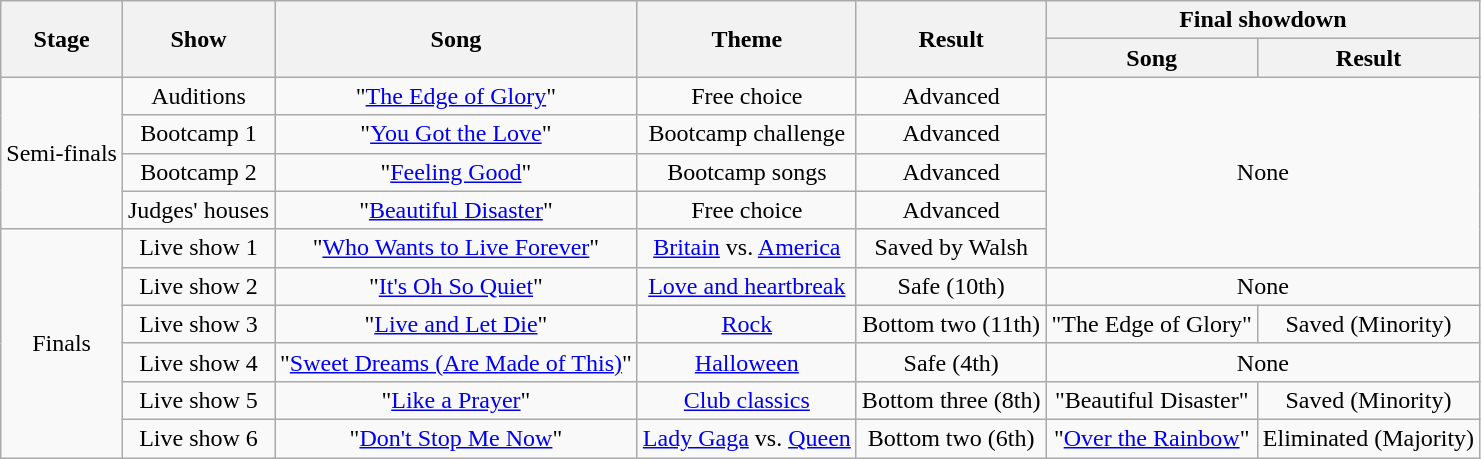<table class="wikitable" style="text-align:center;">
<tr>
<th rowspan="2">Stage</th>
<th rowspan="2">Show</th>
<th rowspan="2">Song</th>
<th rowspan="2">Theme</th>
<th rowspan="2">Result</th>
<th colspan="2">Final showdown</th>
</tr>
<tr>
<th>Song</th>
<th>Result</th>
</tr>
<tr>
<td rowspan="4">Semi-finals</td>
<td>Auditions</td>
<td>"<a href='#'>The Edge of Glory</a>"</td>
<td>Free choice</td>
<td>Advanced</td>
<td rowspan="5" colspan="2">None</td>
</tr>
<tr>
<td>Bootcamp 1</td>
<td>"<a href='#'>You Got the Love</a>"</td>
<td>Bootcamp challenge</td>
<td>Advanced</td>
</tr>
<tr>
<td>Bootcamp 2</td>
<td>"<a href='#'>Feeling Good</a>"</td>
<td>Bootcamp songs</td>
<td>Advanced</td>
</tr>
<tr>
<td>Judges' houses</td>
<td>"<a href='#'>Beautiful Disaster</a>"</td>
<td>Free choice</td>
<td>Advanced</td>
</tr>
<tr>
<td rowspan="6">Finals</td>
<td>Live show 1</td>
<td>"<a href='#'>Who Wants to Live Forever</a>"</td>
<td><a href='#'>Britain</a> vs. <a href='#'>America</a></td>
<td>Saved by Walsh</td>
</tr>
<tr>
<td>Live show 2</td>
<td>"<a href='#'>It's Oh So Quiet</a>"</td>
<td><a href='#'>Love and heartbreak</a></td>
<td>Safe (10th)</td>
<td colspan="2">None</td>
</tr>
<tr>
<td>Live show 3</td>
<td>"<a href='#'>Live and Let Die</a>"</td>
<td><a href='#'>Rock</a></td>
<td>Bottom two (11th)</td>
<td>"The Edge of Glory"</td>
<td>Saved (Minority)</td>
</tr>
<tr>
<td>Live show 4</td>
<td>"<a href='#'>Sweet Dreams (Are Made of This)</a>"</td>
<td><a href='#'>Halloween</a></td>
<td>Safe (4th)</td>
<td colspan="2">None</td>
</tr>
<tr>
<td>Live show 5</td>
<td>"<a href='#'>Like a Prayer</a>"</td>
<td><a href='#'>Club classics</a></td>
<td>Bottom three (8th)</td>
<td>"Beautiful Disaster"</td>
<td>Saved (Minority)</td>
</tr>
<tr>
<td>Live show 6</td>
<td>"<a href='#'>Don't Stop Me Now</a>"</td>
<td><a href='#'>Lady Gaga</a> vs. <a href='#'>Queen</a></td>
<td>Bottom two (6th)</td>
<td>"<a href='#'>Over the Rainbow</a>"</td>
<td>Eliminated (Majority)</td>
</tr>
</table>
